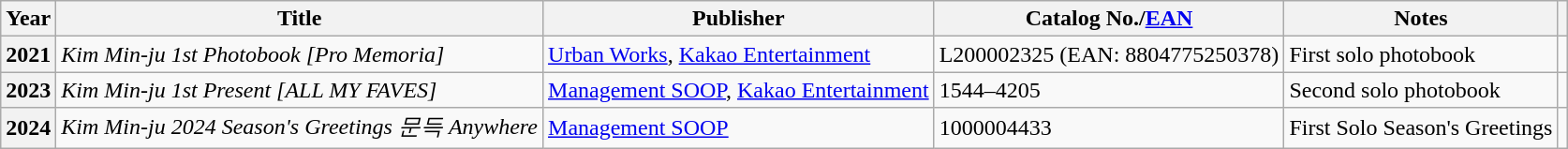<table class="wikitable plainrowheaders">
<tr>
<th scope="col">Year</th>
<th scope="col">Title</th>
<th scope="col">Publisher</th>
<th scope="col">Catalog No./<a href='#'>EAN</a></th>
<th scope="col">Notes</th>
<th scope="col" class="unsortable"></th>
</tr>
<tr>
<th scope="row">2021</th>
<td><em>Kim Min-ju 1st Photobook [Pro Memoria]</em></td>
<td><a href='#'>Urban Works</a>, <a href='#'>Kakao Entertainment</a></td>
<td>L200002325 (EAN: 8804775250378)</td>
<td>First solo photobook</td>
<td></td>
</tr>
<tr>
<th scope="row">2023</th>
<td><em>Kim Min-ju 1st Present [ALL MY FAVES]</em></td>
<td><a href='#'>Management SOOP</a>, <a href='#'>Kakao Entertainment</a></td>
<td>1544–4205</td>
<td>Second solo photobook</td>
<td></td>
</tr>
<tr>
<th scope="row">2024</th>
<td><em>Kim Min-ju 2024 Season's Greetings 문득 Anywhere</em></td>
<td><a href='#'>Management SOOP</a></td>
<td>1000004433</td>
<td>First Solo Season's Greetings</td>
<td></td>
</tr>
</table>
